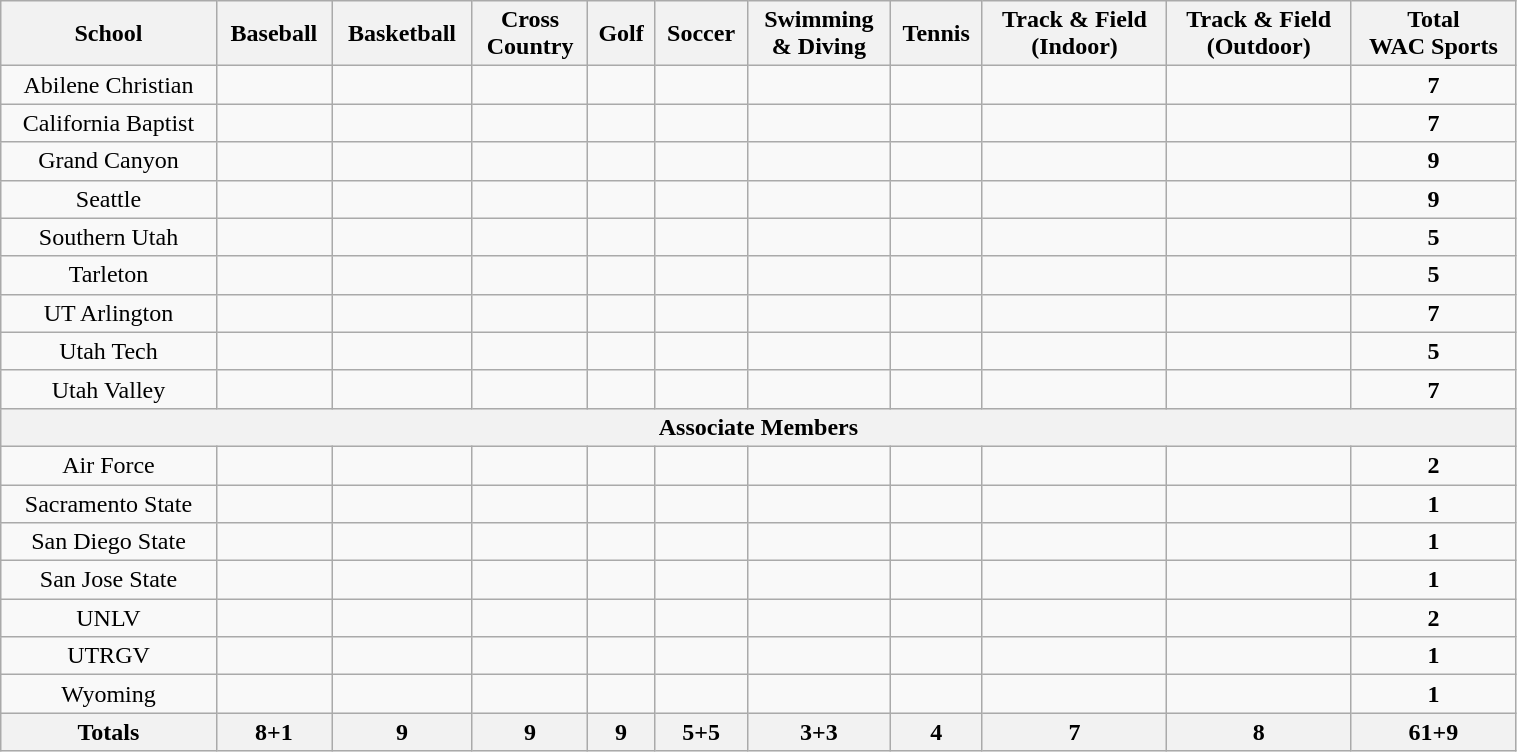<table class="wikitable" style="text-align:center; width:80%">
<tr>
<th>School</th>
<th>Baseball</th>
<th>Basketball</th>
<th>Cross<br>Country</th>
<th>Golf</th>
<th>Soccer</th>
<th>Swimming<br>& Diving</th>
<th>Tennis</th>
<th>Track & Field<br>(Indoor)</th>
<th>Track & Field<br>(Outdoor)</th>
<th>Total<br>WAC Sports</th>
</tr>
<tr>
<td>Abilene Christian</td>
<td></td>
<td></td>
<td></td>
<td></td>
<td></td>
<td></td>
<td></td>
<td></td>
<td></td>
<td><strong>7</strong></td>
</tr>
<tr>
<td>California Baptist</td>
<td></td>
<td></td>
<td></td>
<td></td>
<td></td>
<td></td>
<td></td>
<td></td>
<td></td>
<td><strong>7</strong></td>
</tr>
<tr>
<td>Grand Canyon</td>
<td></td>
<td></td>
<td></td>
<td></td>
<td></td>
<td></td>
<td></td>
<td></td>
<td></td>
<td><strong>9</strong></td>
</tr>
<tr>
<td>Seattle</td>
<td></td>
<td></td>
<td></td>
<td></td>
<td></td>
<td></td>
<td></td>
<td></td>
<td></td>
<td><strong>9</strong></td>
</tr>
<tr>
<td>Southern Utah</td>
<td></td>
<td></td>
<td></td>
<td></td>
<td></td>
<td></td>
<td></td>
<td></td>
<td></td>
<td><strong>5</strong></td>
</tr>
<tr>
<td>Tarleton</td>
<td></td>
<td></td>
<td></td>
<td></td>
<td></td>
<td></td>
<td></td>
<td></td>
<td></td>
<td><strong>5</strong></td>
</tr>
<tr>
<td>UT Arlington</td>
<td></td>
<td></td>
<td></td>
<td></td>
<td></td>
<td></td>
<td></td>
<td></td>
<td></td>
<td><strong>7</strong></td>
</tr>
<tr>
<td>Utah Tech</td>
<td></td>
<td></td>
<td></td>
<td></td>
<td></td>
<td></td>
<td></td>
<td></td>
<td></td>
<td><strong>5</strong></td>
</tr>
<tr>
<td>Utah Valley</td>
<td></td>
<td></td>
<td></td>
<td></td>
<td></td>
<td></td>
<td></td>
<td></td>
<td></td>
<td><strong>7</strong></td>
</tr>
<tr>
<th colspan="11">Associate Members</th>
</tr>
<tr>
<td>Air Force</td>
<td></td>
<td></td>
<td></td>
<td></td>
<td></td>
<td></td>
<td></td>
<td></td>
<td></td>
<td><strong>2</strong></td>
</tr>
<tr>
<td>Sacramento State</td>
<td></td>
<td></td>
<td></td>
<td></td>
<td></td>
<td></td>
<td></td>
<td></td>
<td></td>
<td><strong>1</strong></td>
</tr>
<tr>
<td>San Diego State</td>
<td></td>
<td></td>
<td></td>
<td></td>
<td></td>
<td></td>
<td></td>
<td></td>
<td></td>
<td><strong>1</strong></td>
</tr>
<tr>
<td>San Jose State</td>
<td></td>
<td></td>
<td></td>
<td></td>
<td></td>
<td></td>
<td></td>
<td></td>
<td></td>
<td><strong>1</strong></td>
</tr>
<tr>
<td>UNLV</td>
<td></td>
<td></td>
<td></td>
<td></td>
<td></td>
<td></td>
<td></td>
<td></td>
<td></td>
<td><strong>2</strong></td>
</tr>
<tr>
<td>UTRGV</td>
<td></td>
<td></td>
<td></td>
<td></td>
<td></td>
<td></td>
<td></td>
<td></td>
<td></td>
<td><strong>1</strong></td>
</tr>
<tr>
<td>Wyoming</td>
<td></td>
<td></td>
<td></td>
<td></td>
<td></td>
<td></td>
<td></td>
<td></td>
<td></td>
<td><strong>1</strong></td>
</tr>
<tr>
<th>Totals</th>
<th>8+1</th>
<th>9</th>
<th>9</th>
<th>9</th>
<th>5+5</th>
<th>3+3</th>
<th>4</th>
<th>7</th>
<th>8</th>
<th><strong>61+9</strong></th>
</tr>
</table>
